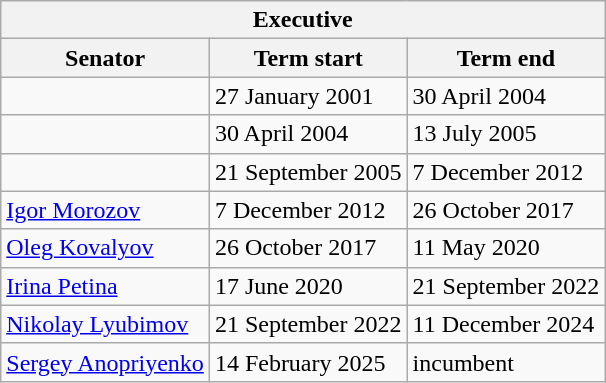<table class="wikitable sortable">
<tr>
<th colspan=3>Executive</th>
</tr>
<tr>
<th>Senator</th>
<th>Term start</th>
<th>Term end</th>
</tr>
<tr>
<td></td>
<td>27 January 2001</td>
<td>30 April 2004</td>
</tr>
<tr>
<td></td>
<td>30 April 2004</td>
<td>13 July 2005</td>
</tr>
<tr>
<td></td>
<td>21 September 2005</td>
<td>7 December 2012</td>
</tr>
<tr>
<td><a href='#'>Igor Morozov</a></td>
<td>7 December 2012</td>
<td>26 October 2017</td>
</tr>
<tr>
<td><a href='#'>Oleg Kovalyov</a></td>
<td>26 October 2017</td>
<td>11 May 2020</td>
</tr>
<tr>
<td><a href='#'>Irina Petina</a></td>
<td>17 June 2020</td>
<td>21 September 2022</td>
</tr>
<tr>
<td><a href='#'>Nikolay Lyubimov</a></td>
<td>21 September 2022</td>
<td>11 December 2024</td>
</tr>
<tr>
<td><a href='#'>Sergey Anopriyenko</a></td>
<td>14 February 2025</td>
<td>incumbent</td>
</tr>
</table>
